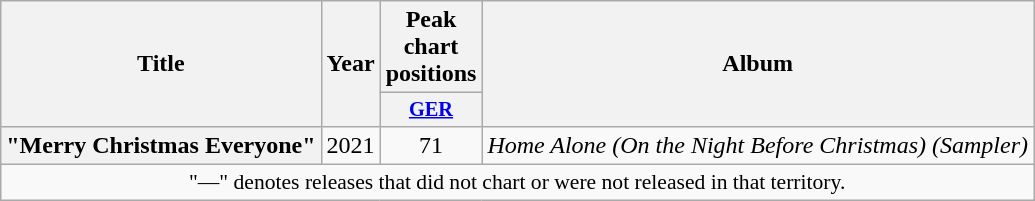<table class="wikitable plainrowheaders" style="text-align:center;">
<tr>
<th scope="col" rowspan="2">Title</th>
<th scope="col" rowspan="2">Year</th>
<th scope="col" colspan="1">Peak chart positions</th>
<th scope="col" rowspan="2">Album</th>
</tr>
<tr>
<th scope="col" style="width:3em;font-size:85%;"><a href='#'>GER</a><br></th>
</tr>
<tr>
<th scope="row">"Merry Christmas Everyone"<br></th>
<td>2021</td>
<td>71</td>
<td><em>Home Alone (On the Night Before Christmas) (Sampler)</em></td>
</tr>
<tr>
<td colspan="4" style="font-size:90%">"—" denotes releases that did not chart or were not released in that territory.</td>
</tr>
</table>
